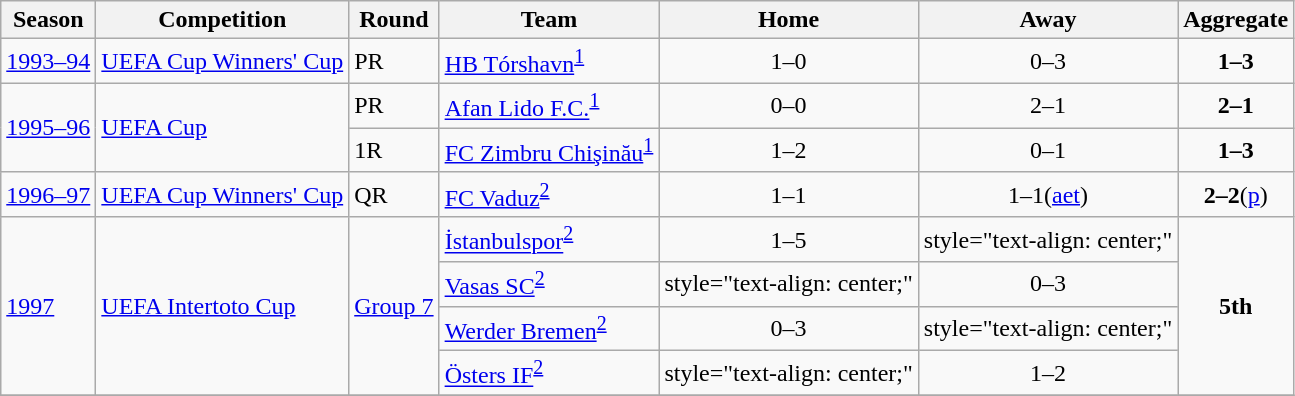<table class="wikitable">
<tr>
<th>Season</th>
<th>Competition</th>
<th>Round</th>
<th>Team</th>
<th>Home</th>
<th>Away</th>
<th>Aggregate</th>
</tr>
<tr>
<td><a href='#'>1993–94</a></td>
<td><a href='#'>UEFA Cup Winners' Cup</a></td>
<td>PR</td>
<td> <a href='#'>HB Tórshavn</a><sup><a href='#'>1</a></sup></td>
<td style="text-align: center;">1–0</td>
<td style="text-align: center;">0–3</td>
<td style="text-align: center;"><strong>1–3</strong></td>
</tr>
<tr>
<td rowspan="2"><a href='#'>1995–96</a></td>
<td rowspan="2"><a href='#'>UEFA Cup</a></td>
<td>PR</td>
<td> <a href='#'>Afan Lido F.C.</a><sup><a href='#'>1</a></sup></td>
<td style="text-align: center;">0–0</td>
<td style="text-align: center;">2–1</td>
<td style="text-align: center;"><strong>2–1</strong></td>
</tr>
<tr>
<td>1R</td>
<td> <a href='#'>FC Zimbru Chişinău</a><sup><a href='#'>1</a></sup></td>
<td style="text-align: center;">1–2</td>
<td style="text-align: center;">0–1</td>
<td style="text-align: center;"><strong>1–3</strong></td>
</tr>
<tr>
<td><a href='#'>1996–97</a></td>
<td><a href='#'>UEFA Cup Winners' Cup</a></td>
<td>QR</td>
<td> <a href='#'>FC Vaduz</a><sup><a href='#'>2</a></sup></td>
<td style="text-align: center;">1–1</td>
<td style="text-align: center;">1–1(<a href='#'>aet</a>)</td>
<td style="text-align: center;"><strong>2–2</strong>(<a href='#'>p</a>)</td>
</tr>
<tr>
<td rowspan="4"><a href='#'>1997</a></td>
<td rowspan="4"><a href='#'>UEFA Intertoto Cup</a></td>
<td rowspan="4"><a href='#'>Group 7</a></td>
<td> <a href='#'>İstanbulspor</a><sup><a href='#'>2</a></sup></td>
<td style="text-align: center;">1–5</td>
<td>style="text-align: center;" </td>
<td rowspan=4 style="text-align: center;"><strong>5th</strong></td>
</tr>
<tr>
<td> <a href='#'>Vasas SC</a><sup><a href='#'>2</a></sup></td>
<td>style="text-align: center;" </td>
<td style="text-align: center;">0–3</td>
</tr>
<tr>
<td> <a href='#'>Werder Bremen</a><sup><a href='#'>2</a></sup></td>
<td style="text-align: center;">0–3</td>
<td>style="text-align: center;" </td>
</tr>
<tr>
<td> <a href='#'>Östers IF</a><sup><a href='#'>2</a></sup></td>
<td>style="text-align: center;" </td>
<td style="text-align: center;">1–2</td>
</tr>
<tr>
</tr>
</table>
